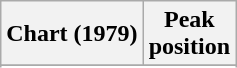<table class="wikitable sortable plainrowheaders" style="text-align:center">
<tr>
<th>Chart (1979)</th>
<th>Peak<br>position</th>
</tr>
<tr>
</tr>
<tr>
</tr>
</table>
